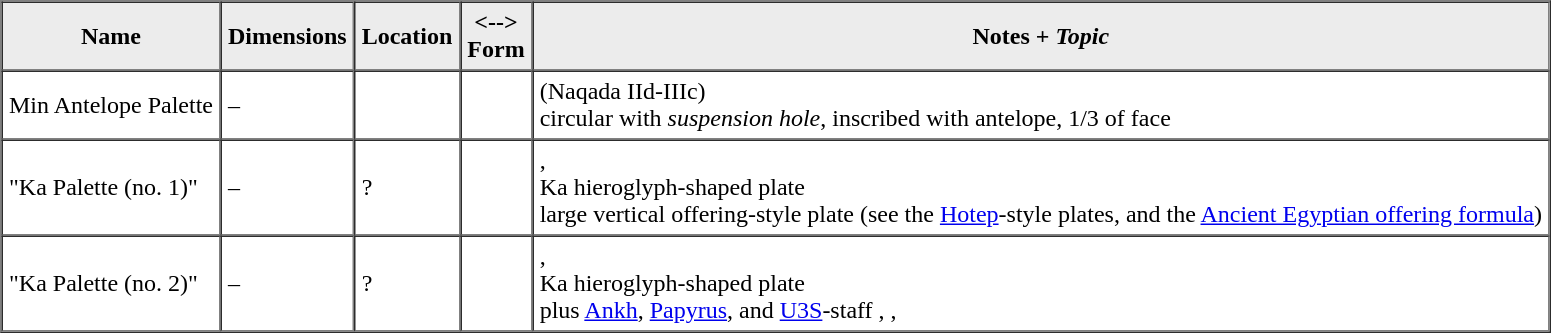<table cellspacing=0 cellpadding=4 border=1>
<tr bgcolor="#ececec" style="text-align:center;">
<th>Name</th>
<th>Dimensions</th>
<th>Location</th>
<th><strong><--></strong><br>Form</th>
<th>Notes + <strong><em>Topic</em></strong></th>
</tr>
<tr>
<td>Min Antelope Palette</td>
<td>–</td>
<td></td>
<td></td>
<td>(Naqada IId-IIIc)<br>circular with <em>suspension hole</em>, inscribed with antelope, 1/3 of face</td>
</tr>
<tr>
<td>"Ka Palette (no. 1)"</td>
<td>–</td>
<td>?</td>
<td></td>
<td>, <br>Ka hieroglyph-shaped plate<br>large vertical offering-style plate (see the <a href='#'>Hotep</a>-style plates, and the <a href='#'>Ancient Egyptian offering formula</a>)</td>
</tr>
<tr>
<td>"Ka Palette (no. 2)"</td>
<td>–</td>
<td>?</td>
<td></td>
<td>, <br>Ka hieroglyph-shaped plate<br>plus <a href='#'>Ankh</a>, <a href='#'>Papyrus</a>, and <a href='#'>U3S</a>-staff , , </td>
</tr>
<tr>
</tr>
</table>
